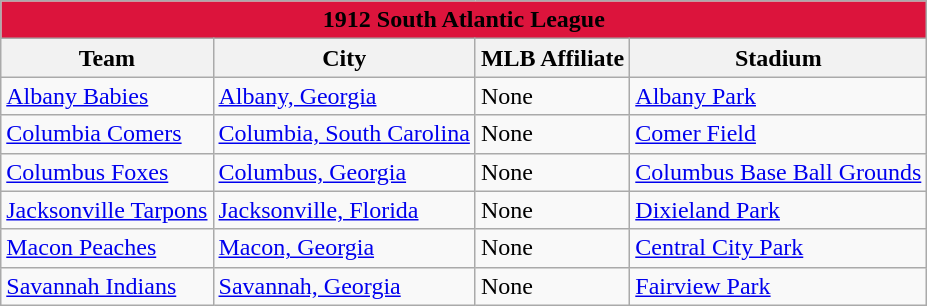<table class="wikitable" style="width:auto">
<tr>
<td bgcolor="#DC143C" align="center" colspan="7"><strong><span>1912 South Atlantic League</span></strong></td>
</tr>
<tr>
<th>Team</th>
<th>City</th>
<th>MLB Affiliate</th>
<th>Stadium</th>
</tr>
<tr>
<td><a href='#'>Albany Babies</a></td>
<td><a href='#'>Albany, Georgia</a></td>
<td>None</td>
<td><a href='#'>Albany Park</a></td>
</tr>
<tr>
<td><a href='#'>Columbia Comers</a></td>
<td><a href='#'>Columbia, South Carolina</a></td>
<td>None</td>
<td><a href='#'>Comer Field</a></td>
</tr>
<tr>
<td><a href='#'>Columbus Foxes</a></td>
<td><a href='#'>Columbus, Georgia</a></td>
<td>None</td>
<td><a href='#'>Columbus Base Ball Grounds</a></td>
</tr>
<tr>
<td><a href='#'>Jacksonville Tarpons</a></td>
<td><a href='#'>Jacksonville, Florida</a></td>
<td>None</td>
<td><a href='#'>Dixieland Park</a></td>
</tr>
<tr>
<td><a href='#'>Macon Peaches</a></td>
<td><a href='#'>Macon, Georgia</a></td>
<td>None</td>
<td><a href='#'>Central City Park</a></td>
</tr>
<tr>
<td><a href='#'>Savannah Indians</a></td>
<td><a href='#'>Savannah, Georgia</a></td>
<td>None</td>
<td><a href='#'>Fairview Park</a></td>
</tr>
</table>
